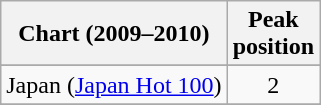<table class="wikitable sortable">
<tr>
<th>Chart (2009–2010)</th>
<th>Peak<br>position</th>
</tr>
<tr>
</tr>
<tr>
</tr>
<tr>
</tr>
<tr>
<td>Japan (<a href='#'>Japan Hot 100</a>)</td>
<td style="text-align:center;">2</td>
</tr>
<tr>
</tr>
<tr>
</tr>
<tr>
</tr>
<tr>
</tr>
<tr>
</tr>
</table>
